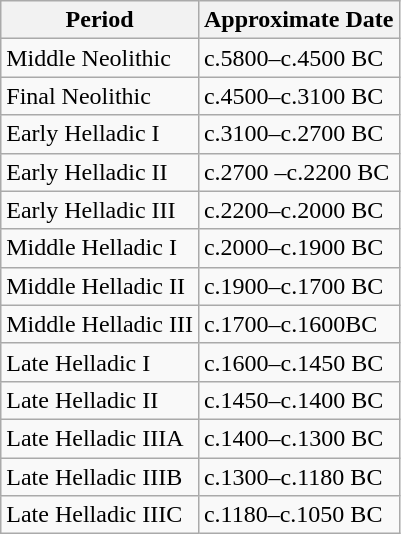<table class="wikitable floatright">
<tr>
<th>Period</th>
<th>Approximate Date</th>
</tr>
<tr>
<td>Middle Neolithic</td>
<td>c.5800–c.4500 BC</td>
</tr>
<tr>
<td>Final Neolithic</td>
<td>c.4500–c.3100 BC</td>
</tr>
<tr>
<td>Early Helladic I</td>
<td>c.3100–c.2700 BC</td>
</tr>
<tr>
<td>Early Helladic II</td>
<td>c.2700 –c.2200 BC</td>
</tr>
<tr>
<td>Early Helladic III</td>
<td>c.2200–c.2000 BC</td>
</tr>
<tr>
<td>Middle Helladic I</td>
<td>c.2000–c.1900 BC</td>
</tr>
<tr>
<td>Middle Helladic II</td>
<td>c.1900–c.1700 BC</td>
</tr>
<tr>
<td>Middle Helladic III</td>
<td>c.1700–c.1600BC</td>
</tr>
<tr>
<td>Late Helladic I</td>
<td>c.1600–c.1450 BC</td>
</tr>
<tr>
<td>Late Helladic II</td>
<td>c.1450–c.1400 BC</td>
</tr>
<tr>
<td>Late Helladic IIIA</td>
<td>c.1400–c.1300 BC</td>
</tr>
<tr>
<td>Late Helladic IIIB</td>
<td>c.1300–c.1180 BC</td>
</tr>
<tr>
<td>Late Helladic IIIC</td>
<td>c.1180–c.1050 BC</td>
</tr>
</table>
